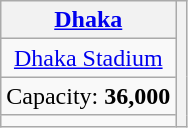<table class="wikitable" style="text-align:center">
<tr>
<th><a href='#'>Dhaka</a></th>
<th rowspan="4"></th>
</tr>
<tr>
<td><a href='#'>Dhaka Stadium</a></td>
</tr>
<tr>
<td>Capacity: <strong>36,000</strong></td>
</tr>
<tr>
<td></td>
</tr>
</table>
